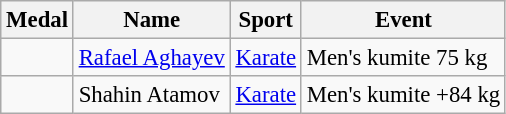<table class="wikitable sortable" style="font-size: 95%;">
<tr>
<th>Medal</th>
<th>Name</th>
<th>Sport</th>
<th>Event</th>
</tr>
<tr>
<td></td>
<td><a href='#'>Rafael Aghayev</a></td>
<td><a href='#'>Karate</a></td>
<td>Men's kumite 75 kg</td>
</tr>
<tr>
<td></td>
<td>Shahin Atamov</td>
<td><a href='#'>Karate</a></td>
<td>Men's kumite +84 kg</td>
</tr>
</table>
